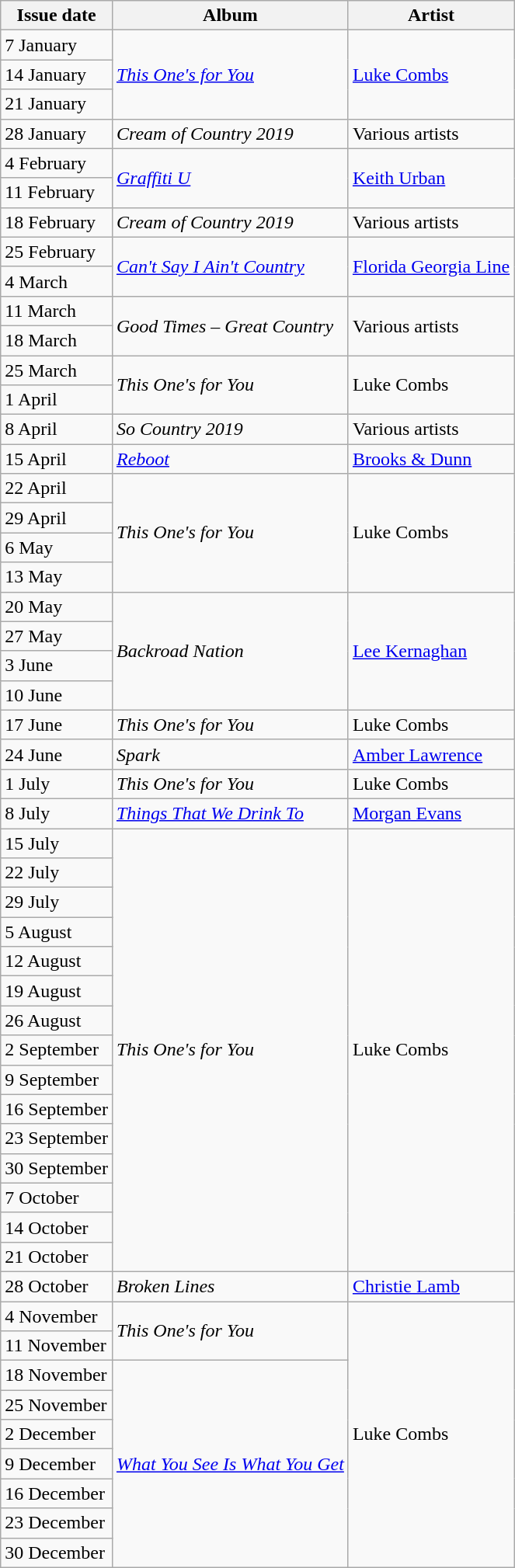<table class=wikitable>
<tr>
<th>Issue date</th>
<th>Album</th>
<th>Artist</th>
</tr>
<tr>
<td>7 January</td>
<td rowspan="3"><em><a href='#'>This One's for You</a></em></td>
<td rowspan="3"><a href='#'>Luke Combs</a></td>
</tr>
<tr>
<td>14 January</td>
</tr>
<tr>
<td>21 January</td>
</tr>
<tr>
<td>28 January</td>
<td><em>Cream of Country 2019</em></td>
<td>Various artists</td>
</tr>
<tr>
<td>4 February</td>
<td rowspan="2"><em><a href='#'>Graffiti U</a></em></td>
<td rowspan="2"><a href='#'>Keith Urban</a></td>
</tr>
<tr>
<td>11 February</td>
</tr>
<tr>
<td>18 February</td>
<td><em>Cream of Country 2019</em></td>
<td>Various artists</td>
</tr>
<tr>
<td>25 February</td>
<td rowspan="2"><em><a href='#'>Can't Say I Ain't Country</a></em></td>
<td rowspan="2"><a href='#'>Florida Georgia Line</a></td>
</tr>
<tr>
<td>4 March</td>
</tr>
<tr>
<td>11 March</td>
<td rowspan="2"><em>Good Times – Great Country</em></td>
<td rowspan="2">Various artists</td>
</tr>
<tr>
<td>18 March</td>
</tr>
<tr>
<td>25 March</td>
<td rowspan="2"><em>This One's for You</em></td>
<td rowspan="2">Luke Combs</td>
</tr>
<tr>
<td>1 April</td>
</tr>
<tr>
<td>8 April</td>
<td><em>So Country 2019</em></td>
<td>Various artists</td>
</tr>
<tr>
<td>15 April</td>
<td><em><a href='#'>Reboot</a></em></td>
<td><a href='#'>Brooks & Dunn</a></td>
</tr>
<tr>
<td>22 April</td>
<td rowspan="4"><em>This One's for You</em></td>
<td rowspan="4">Luke Combs</td>
</tr>
<tr>
<td>29 April</td>
</tr>
<tr>
<td>6 May</td>
</tr>
<tr>
<td>13 May</td>
</tr>
<tr>
<td>20 May</td>
<td rowspan="4"><em>Backroad Nation</em></td>
<td rowspan="4"><a href='#'>Lee Kernaghan</a></td>
</tr>
<tr>
<td>27 May</td>
</tr>
<tr>
<td>3 June</td>
</tr>
<tr>
<td>10 June</td>
</tr>
<tr>
<td>17 June</td>
<td><em>This One's for You</em></td>
<td>Luke Combs</td>
</tr>
<tr>
<td>24 June</td>
<td><em>Spark</em></td>
<td><a href='#'>Amber Lawrence</a></td>
</tr>
<tr>
<td>1 July</td>
<td><em>This One's for You</em></td>
<td>Luke Combs</td>
</tr>
<tr>
<td>8 July</td>
<td><em><a href='#'>Things That We Drink To</a></em></td>
<td><a href='#'>Morgan Evans</a></td>
</tr>
<tr>
<td>15 July</td>
<td rowspan="15"><em>This One's for You</em></td>
<td rowspan="15">Luke Combs</td>
</tr>
<tr>
<td>22 July</td>
</tr>
<tr>
<td>29 July</td>
</tr>
<tr>
<td>5 August</td>
</tr>
<tr>
<td>12 August</td>
</tr>
<tr>
<td>19 August</td>
</tr>
<tr>
<td>26 August</td>
</tr>
<tr>
<td>2 September</td>
</tr>
<tr>
<td>9 September</td>
</tr>
<tr>
<td>16 September</td>
</tr>
<tr>
<td>23 September</td>
</tr>
<tr>
<td>30 September</td>
</tr>
<tr>
<td>7 October</td>
</tr>
<tr>
<td>14 October</td>
</tr>
<tr>
<td>21 October</td>
</tr>
<tr>
<td>28 October</td>
<td><em>Broken Lines</em></td>
<td><a href='#'>Christie Lamb</a></td>
</tr>
<tr>
<td>4 November</td>
<td rowspan="2"><em>This One's for You</em></td>
<td rowspan="9">Luke Combs</td>
</tr>
<tr>
<td>11 November</td>
</tr>
<tr>
<td>18 November</td>
<td rowspan="7"><em><a href='#'>What You See Is What You Get</a></em></td>
</tr>
<tr>
<td>25 November</td>
</tr>
<tr>
<td>2 December</td>
</tr>
<tr>
<td>9 December</td>
</tr>
<tr>
<td>16 December</td>
</tr>
<tr>
<td>23 December</td>
</tr>
<tr>
<td>30 December</td>
</tr>
</table>
